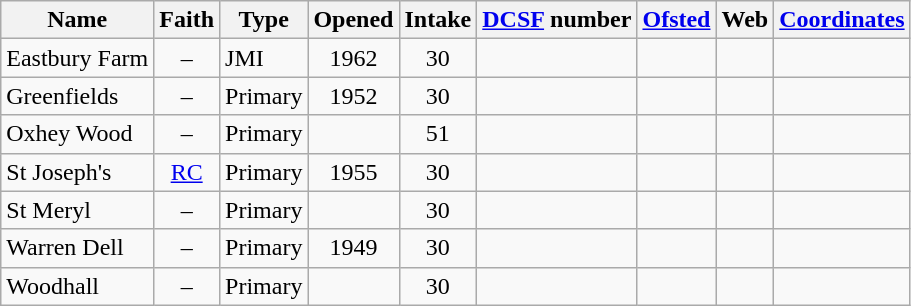<table class="wikitable" style="text-align:center">
<tr>
<th>Name</th>
<th>Faith</th>
<th>Type</th>
<th>Opened</th>
<th>Intake</th>
<th><a href='#'>DCSF</a> number</th>
<th><a href='#'>Ofsted</a></th>
<th>Web</th>
<th><a href='#'>Coordinates</a></th>
</tr>
<tr>
<td align="left">Eastbury Farm</td>
<td>–</td>
<td align="left">JMI</td>
<td>1962</td>
<td>30</td>
<td></td>
<td></td>
<td></td>
<td></td>
</tr>
<tr>
<td align="left">Greenfields</td>
<td>–</td>
<td align="left">Primary</td>
<td>1952</td>
<td>30</td>
<td></td>
<td></td>
<td></td>
<td></td>
</tr>
<tr>
<td align="left">Oxhey Wood</td>
<td>–</td>
<td align="left">Primary</td>
<td></td>
<td>51</td>
<td></td>
<td></td>
<td></td>
<td></td>
</tr>
<tr>
<td align="left">St Joseph's</td>
<td><a href='#'>RC</a></td>
<td align="left">Primary</td>
<td>1955</td>
<td>30</td>
<td></td>
<td></td>
<td></td>
<td></td>
</tr>
<tr>
<td align="left">St Meryl</td>
<td>–</td>
<td align="left">Primary</td>
<td></td>
<td>30</td>
<td></td>
<td></td>
<td></td>
<td></td>
</tr>
<tr>
<td align="left">Warren Dell</td>
<td>–</td>
<td align="left">Primary</td>
<td>1949</td>
<td>30</td>
<td></td>
<td></td>
<td></td>
<td></td>
</tr>
<tr>
<td align="left">Woodhall</td>
<td>–</td>
<td align="left">Primary</td>
<td></td>
<td>30</td>
<td></td>
<td></td>
<td></td>
<td></td>
</tr>
</table>
